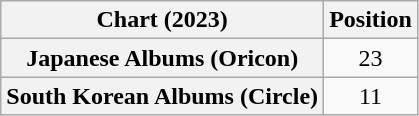<table class="wikitable sortable plainrowheaders" style="text-align:center">
<tr>
<th scope="col">Chart (2023)</th>
<th scope="col">Position</th>
</tr>
<tr>
<th scope="row">Japanese Albums (Oricon)</th>
<td>23</td>
</tr>
<tr>
<th scope="row">South Korean Albums (Circle)</th>
<td>11</td>
</tr>
</table>
